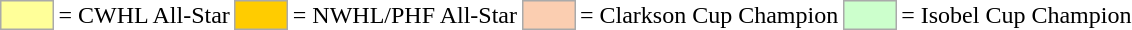<table>
<tr>
<td style="background-color:#FFFF99; border:1px solid #aaaaaa; width:2em;"></td>
<td>= CWHL All-Star</td>
<td style="background-color:#FFCC00; border:1px solid #aaaaaa; width:2em;"></td>
<td>= NWHL/PHF All-Star</td>
<td style="background-color:#FBCEB1; border:1px solid #aaaaaa; width:2em;"></td>
<td>= Clarkson Cup Champion</td>
<td style="background-color:#CCFFCC; border:1px solid #aaaaaa; width:2em;"></td>
<td>= Isobel Cup Champion</td>
</tr>
</table>
